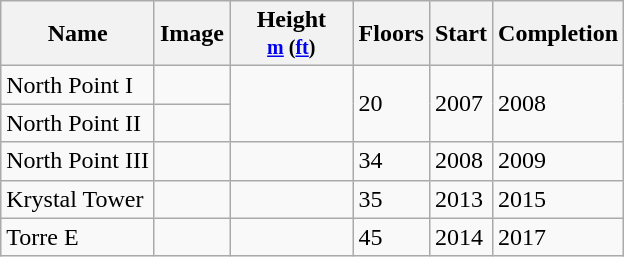<table class="wikitable sortable static-row-numbers">
<tr>
<th>Name</th>
<th>Image</th>
<th width="75px">Height<br><small><a href='#'>m</a> (<a href='#'>ft</a>)</small></th>
<th>Floors</th>
<th>Start</th>
<th>Completion</th>
</tr>
<tr>
<td>North Point I</td>
<td></td>
<td rowspan=2></td>
<td rowspan=2>20</td>
<td rowspan=2>2007</td>
<td rowspan=2>2008</td>
</tr>
<tr>
<td>North Point II</td>
<td></td>
</tr>
<tr>
<td>North Point III</td>
<td></td>
<td></td>
<td>34</td>
<td>2008</td>
<td>2009</td>
</tr>
<tr>
<td>Krystal Tower</td>
<td></td>
<td></td>
<td>35</td>
<td>2013</td>
<td>2015</td>
</tr>
<tr>
<td>Torre E</td>
<td></td>
<td></td>
<td>45</td>
<td>2014</td>
<td>2017</td>
</tr>
</table>
